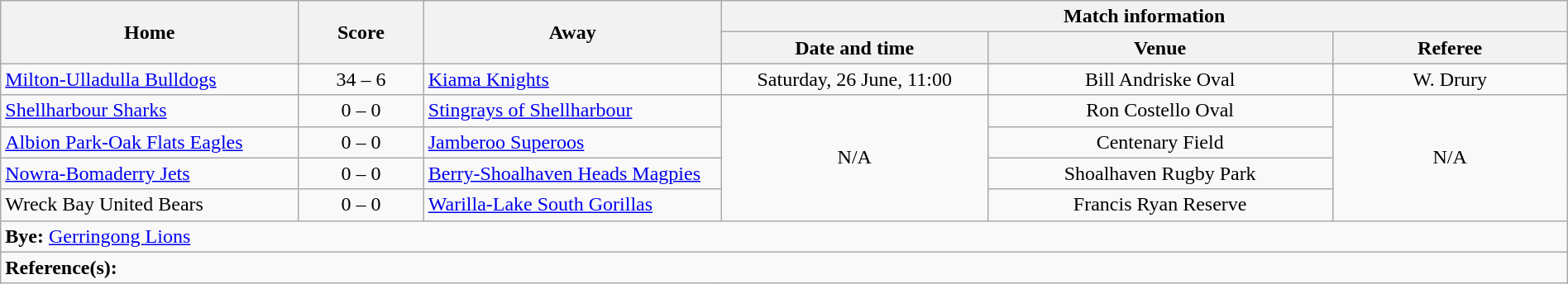<table class="wikitable" width="100% text-align:center;">
<tr>
<th rowspan="2" width="19%">Home</th>
<th rowspan="2" width="8%">Score</th>
<th rowspan="2" width="19%">Away</th>
<th colspan="3">Match information</th>
</tr>
<tr bgcolor="#CCCCCC">
<th width="17%">Date and time</th>
<th width="22%">Venue</th>
<th>Referee</th>
</tr>
<tr>
<td> <a href='#'>Milton-Ulladulla Bulldogs</a></td>
<td style="text-align:center;">34 – 6</td>
<td> <a href='#'>Kiama Knights</a></td>
<td style="text-align:center;">Saturday, 26 June, 11:00</td>
<td style="text-align:center;">Bill Andriske Oval</td>
<td style="text-align:center;">W. Drury</td>
</tr>
<tr>
<td> <a href='#'>Shellharbour Sharks</a></td>
<td style="text-align:center;">0 – 0</td>
<td> <a href='#'>Stingrays of Shellharbour</a></td>
<td rowspan="4" style="text-align:center;">N/A</td>
<td style="text-align:center;">Ron Costello Oval</td>
<td rowspan="4" style="text-align:center;">N/A</td>
</tr>
<tr>
<td> <a href='#'>Albion Park-Oak Flats Eagles</a></td>
<td style="text-align:center;">0 – 0</td>
<td> <a href='#'>Jamberoo Superoos</a></td>
<td style="text-align:center;">Centenary Field</td>
</tr>
<tr>
<td> <a href='#'>Nowra-Bomaderry Jets</a></td>
<td style="text-align:center;">0 – 0</td>
<td> <a href='#'>Berry-Shoalhaven Heads Magpies</a></td>
<td style="text-align:center;">Shoalhaven Rugby Park</td>
</tr>
<tr>
<td> Wreck Bay United Bears</td>
<td style="text-align:center;">0 – 0</td>
<td> <a href='#'>Warilla-Lake South Gorillas</a></td>
<td style="text-align:center;">Francis Ryan Reserve</td>
</tr>
<tr>
<td colspan="6"><strong>Bye:</strong>  <a href='#'>Gerringong Lions</a></td>
</tr>
<tr>
<td colspan="6"><strong>Reference(s):</strong> </td>
</tr>
</table>
